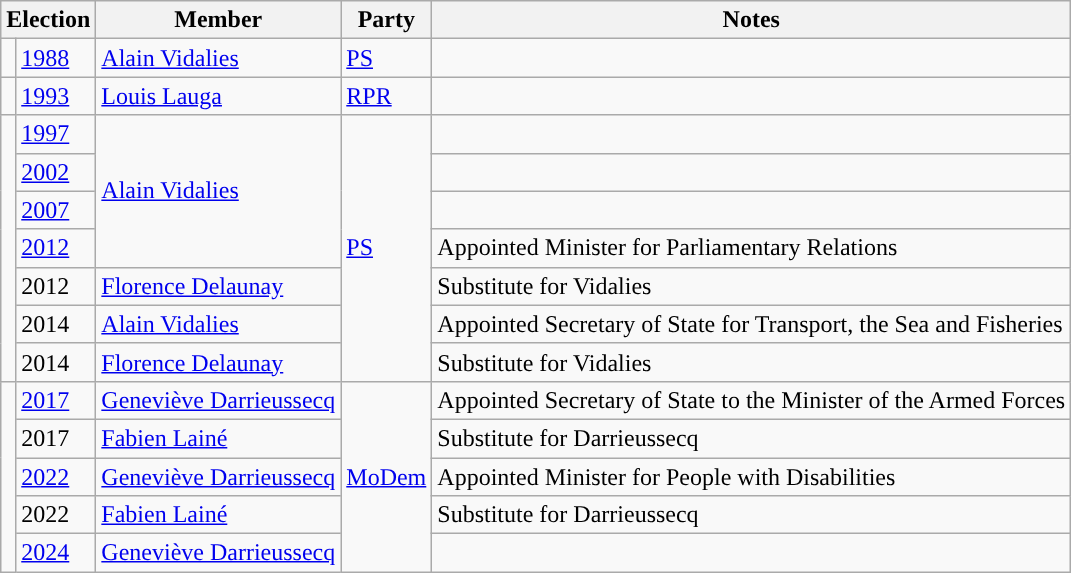<table class="wikitable">
<tr>
<th colspan="2">Election</th>
<th>Member</th>
<th>Party</th>
<th>Notes</th>
</tr>
<tr>
<td style="color:inherit;background:"></td>
<td><a href='#'>1988</a></td>
<td><a href='#'>Alain Vidalies</a></td>
<td><a href='#'>PS</a></td>
<td></td>
</tr>
<tr>
<td style="color:inherit;background:"></td>
<td><a href='#'>1993</a></td>
<td><a href='#'>Louis Lauga</a></td>
<td><a href='#'>RPR</a></td>
<td></td>
</tr>
<tr>
<td rowspan="7" style="color:inherit;background:"></td>
<td><a href='#'>1997</a></td>
<td rowspan="4"><a href='#'>Alain Vidalies</a></td>
<td rowspan="7"><a href='#'>PS</a></td>
<td></td>
</tr>
<tr>
<td><a href='#'>2002</a></td>
<td></td>
</tr>
<tr>
<td><a href='#'>2007</a></td>
<td></td>
</tr>
<tr>
<td><a href='#'>2012</a></td>
<td>Appointed Minister for Parliamentary Relations</td>
</tr>
<tr>
<td>2012</td>
<td><a href='#'>Florence Delaunay</a></td>
<td>Substitute for Vidalies</td>
</tr>
<tr>
<td>2014</td>
<td><a href='#'>Alain Vidalies</a></td>
<td>Appointed Secretary of State for Transport, the Sea and Fisheries</td>
</tr>
<tr>
<td>2014</td>
<td><a href='#'>Florence Delaunay</a></td>
<td>Substitute for Vidalies</td>
</tr>
<tr>
<td rowspan="5" style="color:inherit;background:"></td>
<td><a href='#'>2017</a></td>
<td><a href='#'>Geneviève Darrieussecq</a></td>
<td rowspan="5"><a href='#'>MoDem</a></td>
<td>Appointed Secretary of State to the Minister of the Armed Forces</td>
</tr>
<tr>
<td>2017</td>
<td><a href='#'>Fabien Lainé</a></td>
<td>Substitute for Darrieussecq</td>
</tr>
<tr>
<td><a href='#'>2022</a></td>
<td><a href='#'>Geneviève Darrieussecq</a></td>
<td>Appointed Minister for People with Disabilities</td>
</tr>
<tr>
<td>2022</td>
<td><a href='#'>Fabien Lainé</a></td>
<td>Substitute for Darrieussecq</td>
</tr>
<tr>
<td><a href='#'>2024</a></td>
<td><a href='#'>Geneviève Darrieussecq</a></td>
</tr>
</table>
